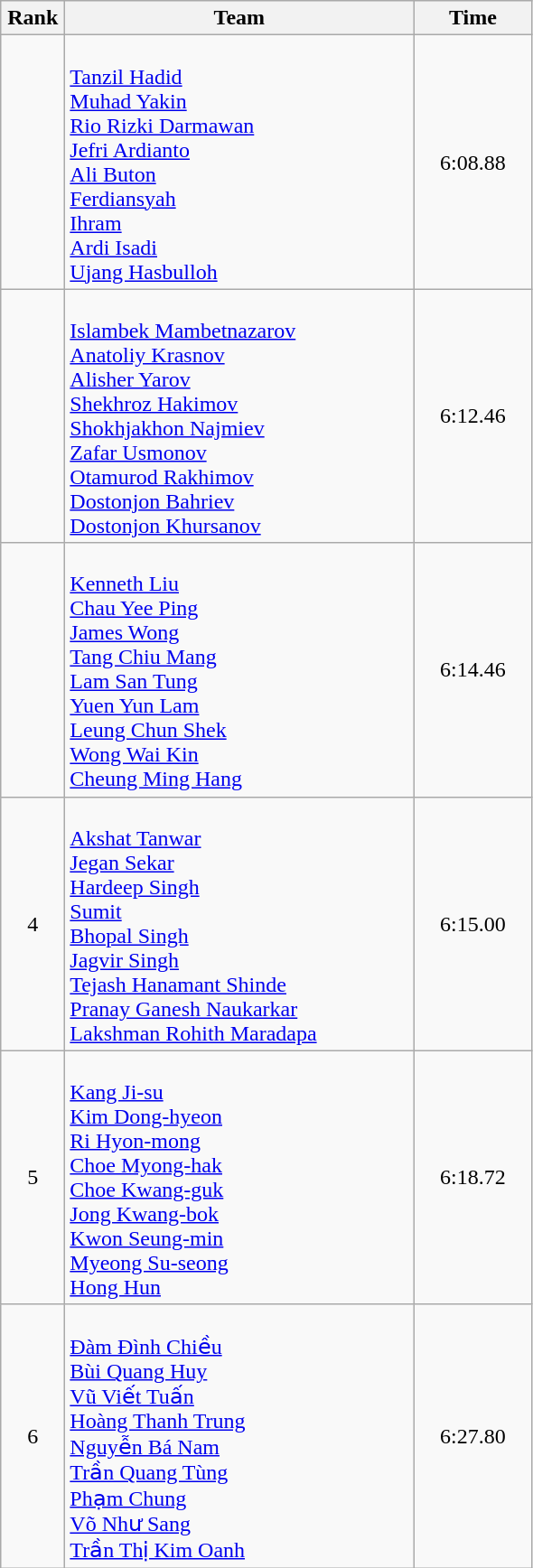<table class=wikitable style="text-align:center">
<tr>
<th width=40>Rank</th>
<th width=250>Team</th>
<th width=80>Time</th>
</tr>
<tr>
<td></td>
<td align=left><br><a href='#'>Tanzil Hadid</a><br><a href='#'>Muhad Yakin</a><br><a href='#'>Rio Rizki Darmawan</a><br><a href='#'>Jefri Ardianto</a><br><a href='#'>Ali Buton</a><br><a href='#'>Ferdiansyah</a><br><a href='#'>Ihram</a><br><a href='#'>Ardi Isadi</a><br><a href='#'>Ujang Hasbulloh</a></td>
<td>6:08.88</td>
</tr>
<tr>
<td></td>
<td align=left><br><a href='#'>Islambek Mambetnazarov</a><br><a href='#'>Anatoliy Krasnov</a><br><a href='#'>Alisher Yarov</a><br><a href='#'>Shekhroz Hakimov</a><br><a href='#'>Shokhjakhon Najmiev</a><br><a href='#'>Zafar Usmonov</a><br><a href='#'>Otamurod Rakhimov</a><br><a href='#'>Dostonjon Bahriev</a><br><a href='#'>Dostonjon Khursanov</a></td>
<td>6:12.46</td>
</tr>
<tr>
<td></td>
<td align=left><br><a href='#'>Kenneth Liu</a><br><a href='#'>Chau Yee Ping</a><br><a href='#'>James Wong</a><br><a href='#'>Tang Chiu Mang</a><br><a href='#'>Lam San Tung</a><br><a href='#'>Yuen Yun Lam</a><br><a href='#'>Leung Chun Shek</a><br><a href='#'>Wong Wai Kin</a><br><a href='#'>Cheung Ming Hang</a></td>
<td>6:14.46</td>
</tr>
<tr>
<td>4</td>
<td align=left><br><a href='#'>Akshat Tanwar</a><br><a href='#'>Jegan Sekar</a><br><a href='#'>Hardeep Singh</a><br><a href='#'>Sumit</a><br><a href='#'>Bhopal Singh</a><br><a href='#'>Jagvir Singh</a><br><a href='#'>Tejash Hanamant Shinde</a><br><a href='#'>Pranay Ganesh Naukarkar</a><br><a href='#'>Lakshman Rohith Maradapa</a></td>
<td>6:15.00</td>
</tr>
<tr>
<td>5</td>
<td align=left><br><a href='#'>Kang Ji-su</a><br><a href='#'>Kim Dong-hyeon</a><br><a href='#'>Ri Hyon-mong</a><br><a href='#'>Choe Myong-hak</a><br><a href='#'>Choe Kwang-guk</a><br><a href='#'>Jong Kwang-bok</a><br><a href='#'>Kwon Seung-min</a><br><a href='#'>Myeong Su-seong</a><br><a href='#'>Hong Hun</a></td>
<td>6:18.72</td>
</tr>
<tr>
<td>6</td>
<td align=left><br><a href='#'>Đàm Đình Chiều</a><br><a href='#'>Bùi Quang Huy</a><br><a href='#'>Vũ Viết Tuấn</a><br><a href='#'>Hoàng Thanh Trung</a><br><a href='#'>Nguyễn Bá Nam</a><br><a href='#'>Trần Quang Tùng</a><br><a href='#'>Phạm Chung</a><br><a href='#'>Võ Như Sang</a><br><a href='#'>Trần Thị Kim Oanh</a></td>
<td>6:27.80</td>
</tr>
</table>
